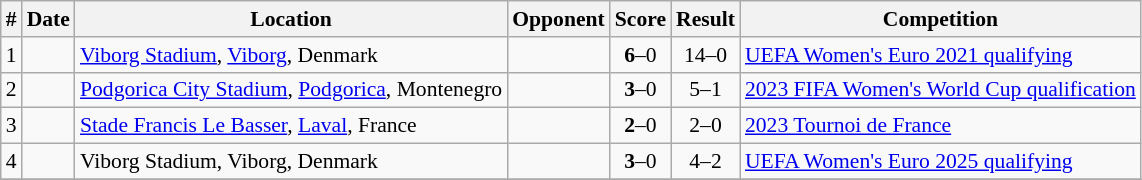<table class="wikitable collapsible sortable" style="font-size:90%">
<tr>
<th>#</th>
<th>Date</th>
<th>Location</th>
<th>Opponent</th>
<th>Score</th>
<th>Result</th>
<th>Competition</th>
</tr>
<tr>
<td>1</td>
<td></td>
<td><a href='#'>Viborg Stadium</a>, <a href='#'>Viborg</a>, Denmark</td>
<td></td>
<td style="text-align: center;"><strong>6</strong>–0</td>
<td style="text-align: center;">14–0</td>
<td><a href='#'>UEFA Women's Euro 2021 qualifying</a></td>
</tr>
<tr>
<td>2</td>
<td></td>
<td><a href='#'>Podgorica City Stadium</a>, <a href='#'>Podgorica</a>, Montenegro</td>
<td></td>
<td style="text-align: center;"><strong>3</strong>–0</td>
<td style="text-align: center;">5–1</td>
<td><a href='#'>2023 FIFA Women's World Cup qualification</a></td>
</tr>
<tr>
<td>3</td>
<td></td>
<td><a href='#'>Stade Francis Le Basser</a>, <a href='#'>Laval</a>, France</td>
<td></td>
<td align=center><strong>2</strong>–0</td>
<td align=center>2–0</td>
<td><a href='#'>2023 Tournoi de France</a></td>
</tr>
<tr>
<td>4</td>
<td></td>
<td>Viborg Stadium, Viborg, Denmark</td>
<td></td>
<td align=center><strong>3</strong>–0</td>
<td align=center>4–2</td>
<td><a href='#'>UEFA Women's Euro 2025 qualifying</a></td>
</tr>
<tr>
</tr>
</table>
